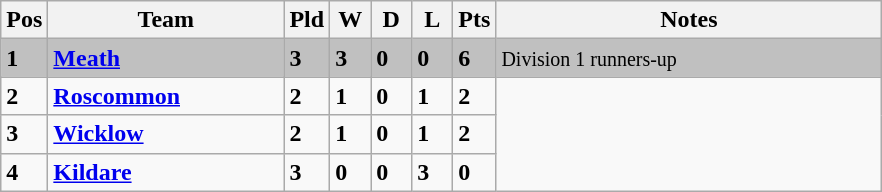<table class="wikitable" style="text-align: centre;">
<tr>
<th width=20>Pos</th>
<th width=150>Team</th>
<th width=20>Pld</th>
<th width=20>W</th>
<th width=20>D</th>
<th width=20>L</th>
<th width=20>Pts</th>
<th width=250>Notes</th>
</tr>
<tr style="background:silver;">
<td><strong>1</strong></td>
<td align=left><strong> <a href='#'>Meath</a> </strong></td>
<td><strong>3</strong></td>
<td><strong>3</strong></td>
<td><strong>0</strong></td>
<td><strong>0</strong></td>
<td><strong>6</strong></td>
<td><small> Division 1 runners-up</small></td>
</tr>
<tr style>
<td><strong>2</strong></td>
<td align=left><strong> <a href='#'>Roscommon</a> </strong></td>
<td><strong>2</strong></td>
<td><strong>1</strong></td>
<td><strong>0</strong></td>
<td><strong>1</strong></td>
<td><strong>2</strong></td>
</tr>
<tr>
<td><strong>3</strong></td>
<td align=left><strong> <a href='#'>Wicklow</a> </strong></td>
<td><strong>2</strong></td>
<td><strong>1</strong></td>
<td><strong>0</strong></td>
<td><strong>1</strong></td>
<td><strong>2</strong></td>
</tr>
<tr style>
<td><strong>4</strong></td>
<td align=left><strong> <a href='#'>Kildare</a> </strong></td>
<td><strong>3</strong></td>
<td><strong>0</strong></td>
<td><strong>0</strong></td>
<td><strong>3</strong></td>
<td><strong>0</strong></td>
</tr>
</table>
